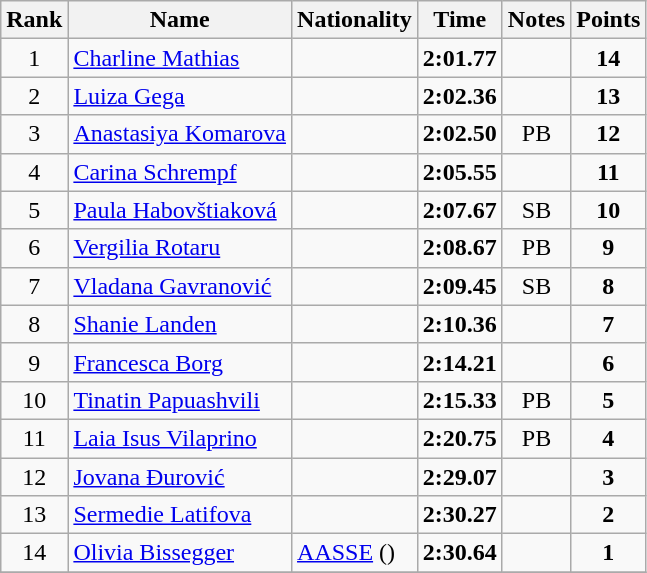<table class="wikitable sortable" style="text-align:center">
<tr>
<th>Rank</th>
<th>Name</th>
<th>Nationality</th>
<th>Time</th>
<th>Notes</th>
<th>Points</th>
</tr>
<tr>
<td>1</td>
<td align=left><a href='#'>Charline Mathias</a></td>
<td align=left></td>
<td><strong>2:01.77</strong></td>
<td></td>
<td><strong>14</strong></td>
</tr>
<tr>
<td>2</td>
<td align=left><a href='#'>Luiza Gega</a></td>
<td align=left></td>
<td><strong>2:02.36</strong></td>
<td></td>
<td><strong>13</strong></td>
</tr>
<tr>
<td>3</td>
<td align=left><a href='#'>Anastasiya Komarova</a></td>
<td align=left></td>
<td><strong>2:02.50</strong></td>
<td>PB</td>
<td><strong>12</strong></td>
</tr>
<tr>
<td>4</td>
<td align=left><a href='#'>Carina Schrempf</a></td>
<td align=left></td>
<td><strong>2:05.55</strong></td>
<td></td>
<td><strong>11</strong></td>
</tr>
<tr>
<td>5</td>
<td align=left><a href='#'>Paula Habovštiaková</a></td>
<td align=left></td>
<td><strong>2:07.67 </strong></td>
<td>SB</td>
<td><strong>10</strong></td>
</tr>
<tr>
<td>6</td>
<td align=left><a href='#'>Vergilia Rotaru</a></td>
<td align=left></td>
<td><strong>2:08.67</strong></td>
<td>PB</td>
<td><strong>9</strong></td>
</tr>
<tr>
<td>7</td>
<td align=left><a href='#'>Vladana Gavranović</a></td>
<td align=left></td>
<td><strong>2:09.45</strong></td>
<td>SB</td>
<td><strong>8</strong></td>
</tr>
<tr>
<td>8</td>
<td align=left><a href='#'>Shanie Landen</a></td>
<td align=left></td>
<td><strong>2:10.36</strong></td>
<td></td>
<td><strong>7</strong></td>
</tr>
<tr>
<td>9</td>
<td align=left><a href='#'>Francesca Borg</a></td>
<td align=left></td>
<td><strong>2:14.21</strong></td>
<td></td>
<td><strong>6</strong></td>
</tr>
<tr>
<td>10</td>
<td align=left><a href='#'>Tinatin Papuashvili</a></td>
<td align=left></td>
<td><strong>2:15.33</strong></td>
<td>PB</td>
<td><strong>5</strong></td>
</tr>
<tr>
<td>11</td>
<td align=left><a href='#'>Laia Isus Vilaprino</a></td>
<td align=left></td>
<td><strong>2:20.75</strong></td>
<td>PB</td>
<td><strong>4</strong></td>
</tr>
<tr>
<td>12</td>
<td align=left><a href='#'>Jovana Đurović</a></td>
<td align=left></td>
<td><strong>2:29.07</strong></td>
<td></td>
<td><strong>3</strong></td>
</tr>
<tr>
<td>13</td>
<td align=left><a href='#'>Sermedie Latifova</a></td>
<td align=left></td>
<td><strong>2:30.27</strong></td>
<td></td>
<td><strong>2</strong></td>
</tr>
<tr>
<td>14</td>
<td align=left><a href='#'>Olivia Bissegger</a></td>
<td align=left> <a href='#'>AASSE</a> ()</td>
<td><strong>2:30.64</strong></td>
<td></td>
<td><strong>1</strong></td>
</tr>
<tr>
</tr>
</table>
